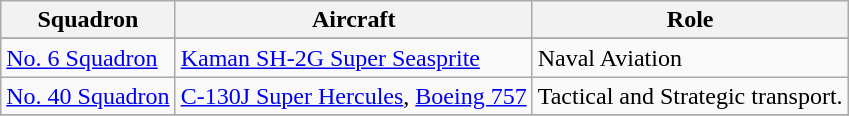<table class="wikitable">
<tr>
<th>Squadron</th>
<th>Aircraft</th>
<th>Role</th>
</tr>
<tr>
</tr>
<tr>
<td><a href='#'>No. 6 Squadron</a></td>
<td><a href='#'>Kaman SH-2G Super Seasprite</a></td>
<td>Naval Aviation</td>
</tr>
<tr>
<td><a href='#'>No. 40 Squadron</a></td>
<td><a href='#'>C-130J Super Hercules</a>, <a href='#'>Boeing 757</a></td>
<td>Tactical and Strategic transport.</td>
</tr>
<tr>
</tr>
</table>
